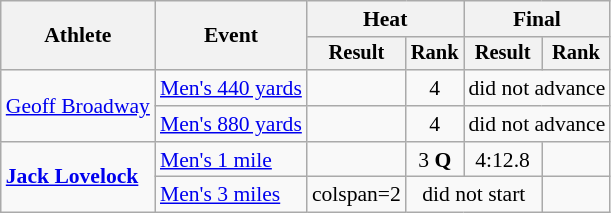<table class=wikitable style=font-size:90%>
<tr>
<th rowspan=2>Athlete</th>
<th rowspan=2>Event</th>
<th colspan=2>Heat</th>
<th colspan=2>Final</th>
</tr>
<tr style=font-size:95%>
<th>Result</th>
<th>Rank</th>
<th>Result</th>
<th>Rank</th>
</tr>
<tr align=center>
<td align=left rowspan=2><a href='#'>Geoff Broadway</a></td>
<td align=left><a href='#'>Men's 440 yards</a></td>
<td></td>
<td>4</td>
<td colspan=2>did not advance</td>
</tr>
<tr align=center>
<td align=left><a href='#'>Men's 880 yards</a></td>
<td></td>
<td>4</td>
<td colspan=2>did not advance</td>
</tr>
<tr align=center>
<td align=left rowspan=2><strong><a href='#'>Jack Lovelock</a></strong></td>
<td align=left><a href='#'>Men's 1 mile</a></td>
<td></td>
<td>3 <strong>Q</strong></td>
<td>4:12.8</td>
<td></td>
</tr>
<tr align=center>
<td align=left><a href='#'>Men's 3 miles</a></td>
<td>colspan=2 </td>
<td colspan=2>did not start</td>
</tr>
</table>
